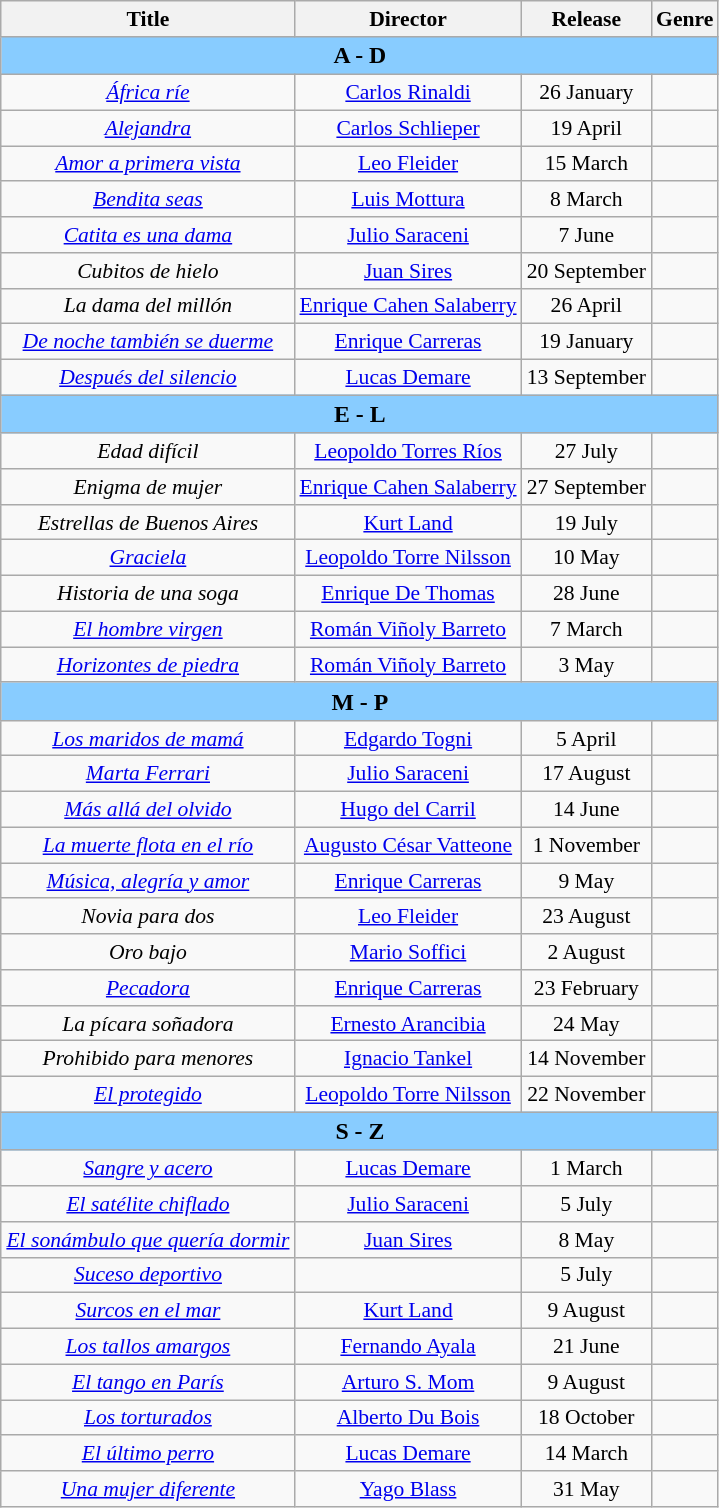<table class="wikitable" style="margin:1em 0 1em 1em; text-align: center; font-size: 90%;">
<tr>
<th scope="col">Title</th>
<th scope="col">Director</th>
<th scope="col">Release</th>
<th scope="col">Genre</th>
</tr>
<tr>
<th colspan="4" style="background-color:#88ccff; font-size:110%;"><strong>A  -  D</strong></th>
</tr>
<tr>
<td><em><a href='#'>África ríe</a></em></td>
<td><a href='#'>Carlos Rinaldi</a></td>
<td>26 January</td>
<td></td>
</tr>
<tr>
<td><em><a href='#'>Alejandra</a></em></td>
<td><a href='#'>Carlos Schlieper</a></td>
<td>19 April</td>
<td></td>
</tr>
<tr>
<td><em><a href='#'>Amor a primera vista</a></em></td>
<td><a href='#'>Leo Fleider</a></td>
<td>15 March</td>
<td></td>
</tr>
<tr>
<td><em><a href='#'>Bendita seas</a></em></td>
<td><a href='#'>Luis Mottura</a></td>
<td>8 March</td>
<td></td>
</tr>
<tr>
<td><em><a href='#'>Catita es una dama</a></em></td>
<td><a href='#'>Julio Saraceni</a></td>
<td>7 June</td>
<td></td>
</tr>
<tr>
<td><em>Cubitos de hielo</em></td>
<td><a href='#'>Juan Sires</a></td>
<td>20 September</td>
<td></td>
</tr>
<tr>
<td><em>La dama del millón</em></td>
<td><a href='#'>Enrique Cahen Salaberry</a></td>
<td>26 April</td>
<td></td>
</tr>
<tr>
<td><em><a href='#'>De noche también se duerme</a></em></td>
<td><a href='#'>Enrique Carreras</a></td>
<td>19 January</td>
<td></td>
</tr>
<tr>
<td><em><a href='#'>Después del silencio</a></em></td>
<td><a href='#'>Lucas Demare</a></td>
<td>13 September</td>
<td></td>
</tr>
<tr>
<th colspan="4" style="background-color:#88ccff; font-size:110%;"><strong>E  -  L</strong></th>
</tr>
<tr>
<td><em>Edad difícil</em></td>
<td><a href='#'>Leopoldo Torres Ríos</a></td>
<td>27 July</td>
<td></td>
</tr>
<tr>
<td><em>Enigma de mujer</em></td>
<td><a href='#'>Enrique Cahen Salaberry</a></td>
<td>27 September</td>
<td></td>
</tr>
<tr>
<td><em>Estrellas de Buenos Aires</em></td>
<td><a href='#'>Kurt Land</a></td>
<td>19 July</td>
<td></td>
</tr>
<tr>
<td><em> <a href='#'>Graciela</a></em></td>
<td><a href='#'>Leopoldo Torre Nilsson</a></td>
<td>10 May</td>
<td></td>
</tr>
<tr>
<td><em>Historia de una soga</em></td>
<td><a href='#'>Enrique De Thomas</a></td>
<td>28 June</td>
<td></td>
</tr>
<tr>
<td><em><a href='#'>El hombre virgen</a></em></td>
<td><a href='#'>Román Viñoly Barreto</a></td>
<td>7 March</td>
<td></td>
</tr>
<tr>
<td><em><a href='#'>Horizontes de piedra</a></em></td>
<td><a href='#'>Román Viñoly Barreto</a></td>
<td>3 May</td>
<td></td>
</tr>
<tr>
<th colspan="4" style="background-color:#88ccff; font-size:110%;"><strong>M  -  P</strong></th>
</tr>
<tr>
<td><em><a href='#'>Los maridos de mamá</a></em></td>
<td><a href='#'>Edgardo Togni</a></td>
<td>5 April</td>
<td></td>
</tr>
<tr>
<td><em><a href='#'>Marta Ferrari</a></em></td>
<td><a href='#'>Julio Saraceni</a></td>
<td>17 August</td>
<td></td>
</tr>
<tr>
<td><em><a href='#'>Más allá del olvido</a></em></td>
<td><a href='#'>Hugo del Carril</a></td>
<td>14 June</td>
<td></td>
</tr>
<tr>
<td><em><a href='#'>La muerte flota en el río</a></em></td>
<td><a href='#'>Augusto César Vatteone</a></td>
<td>1 November</td>
<td></td>
</tr>
<tr>
<td><em><a href='#'>Música, alegría y amor</a></em></td>
<td><a href='#'>Enrique Carreras</a></td>
<td>9 May</td>
<td></td>
</tr>
<tr>
<td><em>Novia para dos</em></td>
<td><a href='#'>Leo Fleider</a></td>
<td>23 August</td>
<td></td>
</tr>
<tr>
<td><em>Oro bajo</em></td>
<td><a href='#'>Mario Soffici</a></td>
<td>2 August</td>
<td></td>
</tr>
<tr>
<td><em><a href='#'>Pecadora</a></em></td>
<td><a href='#'>Enrique Carreras</a></td>
<td>23 February</td>
<td></td>
</tr>
<tr>
<td><em>La pícara soñadora</em></td>
<td><a href='#'>Ernesto Arancibia</a></td>
<td>24 May</td>
<td></td>
</tr>
<tr>
<td><em>Prohibido para menores</em></td>
<td><a href='#'>Ignacio Tankel</a></td>
<td>14 November</td>
<td></td>
</tr>
<tr>
<td><em><a href='#'>El protegido</a></em></td>
<td><a href='#'>Leopoldo Torre Nilsson</a></td>
<td>22 November</td>
<td></td>
</tr>
<tr>
<th colspan="4" style="background-color:#88ccff; font-size:110%;"><strong>S  -  Z</strong></th>
</tr>
<tr>
<td><em><a href='#'>Sangre y acero</a></em></td>
<td><a href='#'>Lucas Demare</a></td>
<td>1 March</td>
<td></td>
</tr>
<tr>
<td><em><a href='#'>El satélite chiflado</a></em></td>
<td><a href='#'>Julio Saraceni</a></td>
<td>5 July</td>
<td></td>
</tr>
<tr>
<td><em><a href='#'>El sonámbulo que quería dormir</a></em></td>
<td><a href='#'>Juan Sires</a></td>
<td>8 May</td>
<td></td>
</tr>
<tr>
<td><em><a href='#'>Suceso deportivo</a></em></td>
<td></td>
<td>5 July</td>
<td></td>
</tr>
<tr>
<td><em><a href='#'>Surcos en el mar</a></em></td>
<td><a href='#'>Kurt Land</a></td>
<td>9 August</td>
<td></td>
</tr>
<tr>
<td><em><a href='#'>Los tallos amargos</a></em></td>
<td><a href='#'>Fernando Ayala</a></td>
<td>21 June</td>
<td></td>
</tr>
<tr>
<td><em><a href='#'>El tango en París</a></em></td>
<td><a href='#'>Arturo S. Mom</a></td>
<td>9 August</td>
<td></td>
</tr>
<tr>
<td><em><a href='#'>Los torturados</a></em></td>
<td><a href='#'>Alberto Du Bois</a></td>
<td>18 October</td>
<td></td>
</tr>
<tr>
<td><em><a href='#'>El último perro</a></em></td>
<td><a href='#'>Lucas Demare</a></td>
<td>14 March</td>
<td></td>
</tr>
<tr>
<td><em><a href='#'>Una mujer diferente</a></em></td>
<td><a href='#'>Yago Blass</a></td>
<td>31 May</td>
<td></td>
</tr>
</table>
